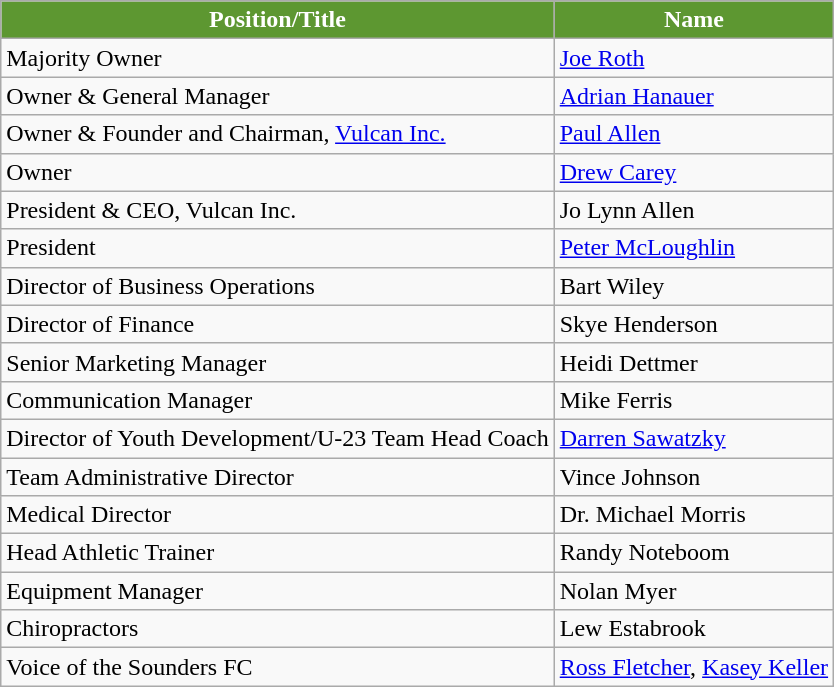<table class="wikitable">
<tr>
<th style="background:#5d9731; color:white; text-align:center;">Position/Title</th>
<th style="background:#5d9731; color:white; text-align:center;">Name</th>
</tr>
<tr>
<td>Majority Owner</td>
<td><a href='#'>Joe Roth</a></td>
</tr>
<tr>
<td>Owner & General Manager</td>
<td><a href='#'>Adrian Hanauer</a></td>
</tr>
<tr>
<td>Owner & Founder and Chairman, <a href='#'>Vulcan Inc.</a></td>
<td><a href='#'>Paul Allen</a></td>
</tr>
<tr>
<td>Owner</td>
<td><a href='#'>Drew Carey</a></td>
</tr>
<tr>
<td>President & CEO, Vulcan Inc.</td>
<td>Jo Lynn Allen</td>
</tr>
<tr>
<td>President</td>
<td><a href='#'>Peter McLoughlin</a></td>
</tr>
<tr>
<td>Director of Business Operations</td>
<td>Bart Wiley</td>
</tr>
<tr>
<td>Director of Finance</td>
<td>Skye Henderson</td>
</tr>
<tr>
<td>Senior Marketing Manager</td>
<td>Heidi Dettmer</td>
</tr>
<tr>
<td>Communication Manager</td>
<td>Mike Ferris</td>
</tr>
<tr>
<td>Director of Youth Development/U-23 Team Head Coach</td>
<td><a href='#'>Darren Sawatzky</a></td>
</tr>
<tr>
<td>Team Administrative Director</td>
<td>Vince Johnson</td>
</tr>
<tr>
<td>Medical Director</td>
<td>Dr. Michael Morris</td>
</tr>
<tr>
<td>Head Athletic Trainer</td>
<td>Randy Noteboom</td>
</tr>
<tr>
<td>Equipment Manager</td>
<td>Nolan Myer</td>
</tr>
<tr>
<td>Chiropractors</td>
<td>Lew Estabrook</td>
</tr>
<tr>
<td>Voice of the Sounders FC</td>
<td><a href='#'>Ross Fletcher</a>, <a href='#'>Kasey Keller</a></td>
</tr>
</table>
